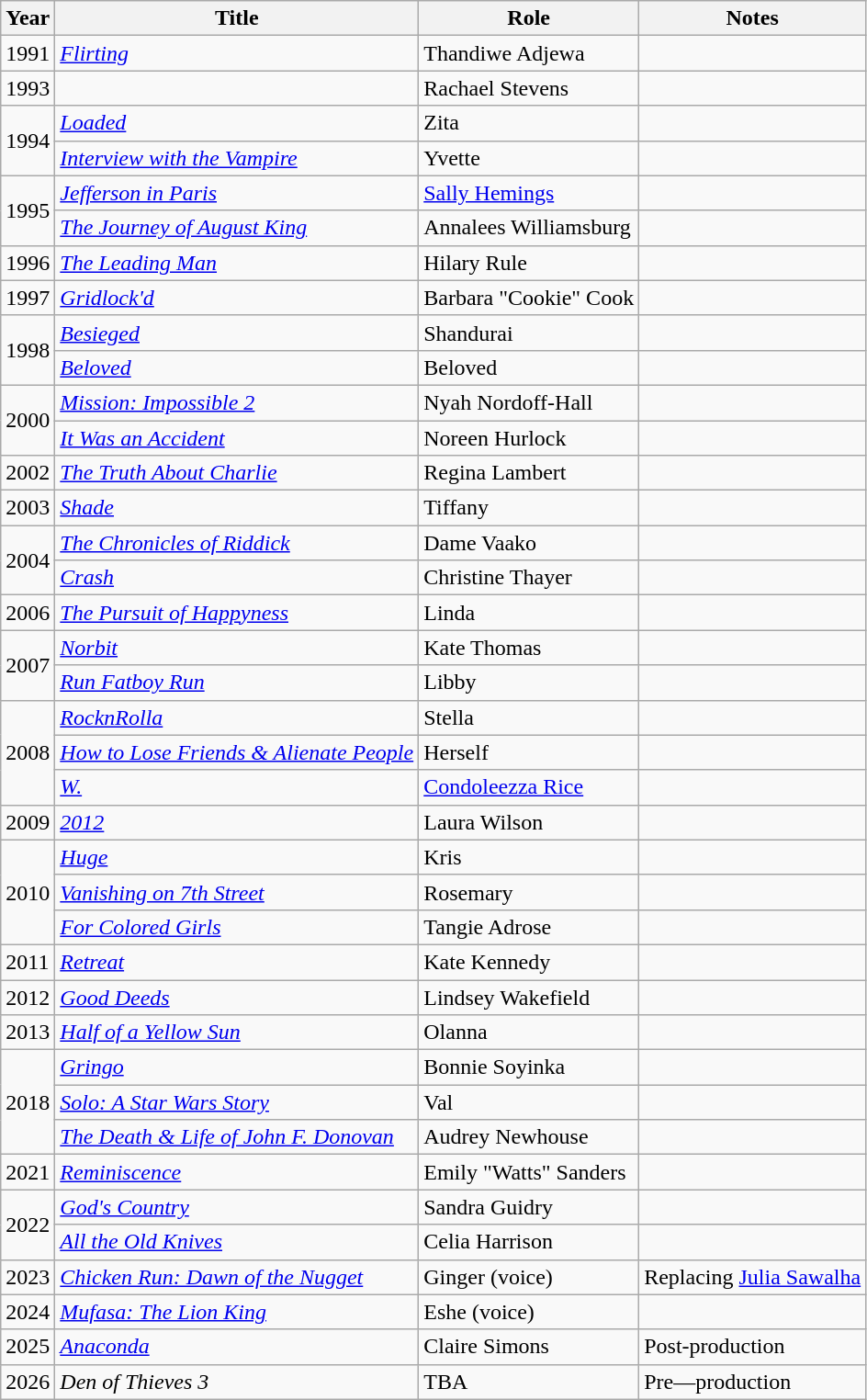<table class="wikitable sortable">
<tr>
<th>Year</th>
<th>Title</th>
<th>Role</th>
<th class="unsortable">Notes</th>
</tr>
<tr>
<td>1991</td>
<td><em><a href='#'>Flirting</a></em></td>
<td>Thandiwe Adjewa</td>
<td></td>
</tr>
<tr>
<td>1993</td>
<td><em></em></td>
<td>Rachael Stevens</td>
<td></td>
</tr>
<tr>
<td rowspan=2>1994</td>
<td><em><a href='#'>Loaded</a></em></td>
<td>Zita</td>
<td></td>
</tr>
<tr>
<td><em><a href='#'>Interview with the Vampire</a></em></td>
<td>Yvette</td>
<td></td>
</tr>
<tr>
<td rowspan=2>1995</td>
<td><em><a href='#'>Jefferson in Paris</a></em></td>
<td><a href='#'>Sally Hemings</a></td>
<td></td>
</tr>
<tr>
<td><em><a href='#'>The Journey of August King</a></em></td>
<td>Annalees Williamsburg</td>
<td></td>
</tr>
<tr>
<td>1996</td>
<td><em><a href='#'>The Leading Man</a></em></td>
<td>Hilary Rule</td>
<td></td>
</tr>
<tr>
<td>1997</td>
<td><em><a href='#'>Gridlock'd</a></em></td>
<td>Barbara "Cookie" Cook</td>
<td></td>
</tr>
<tr>
<td rowspan=2>1998</td>
<td><em><a href='#'>Besieged</a></em></td>
<td>Shandurai</td>
<td></td>
</tr>
<tr>
<td><em><a href='#'>Beloved</a></em></td>
<td>Beloved</td>
<td></td>
</tr>
<tr>
<td rowspan=2>2000</td>
<td><em><a href='#'>Mission: Impossible 2</a></em></td>
<td>Nyah Nordoff-Hall</td>
<td></td>
</tr>
<tr>
<td><em><a href='#'>It Was an Accident</a></em></td>
<td>Noreen Hurlock</td>
<td></td>
</tr>
<tr>
<td>2002</td>
<td><em><a href='#'>The Truth About Charlie</a></em></td>
<td>Regina Lambert</td>
<td></td>
</tr>
<tr>
<td>2003</td>
<td><em><a href='#'>Shade</a></em></td>
<td>Tiffany</td>
<td></td>
</tr>
<tr>
<td rowspan=2>2004</td>
<td><em><a href='#'>The Chronicles of Riddick</a></em></td>
<td>Dame Vaako</td>
<td></td>
</tr>
<tr>
<td><em><a href='#'>Crash</a></em></td>
<td>Christine Thayer</td>
<td></td>
</tr>
<tr>
<td>2006</td>
<td><em><a href='#'>The Pursuit of Happyness</a></em></td>
<td>Linda</td>
<td></td>
</tr>
<tr>
<td rowspan=2>2007</td>
<td><em><a href='#'>Norbit</a></em></td>
<td>Kate Thomas</td>
<td></td>
</tr>
<tr>
<td><em><a href='#'>Run Fatboy Run</a></em></td>
<td>Libby</td>
<td></td>
</tr>
<tr>
<td rowspan=3>2008</td>
<td><em><a href='#'>RocknRolla</a></em></td>
<td>Stella</td>
<td></td>
</tr>
<tr>
<td><em><a href='#'>How to Lose Friends & Alienate People</a></em></td>
<td>Herself</td>
<td></td>
</tr>
<tr>
<td><em><a href='#'>W.</a></em></td>
<td><a href='#'>Condoleezza Rice</a></td>
<td></td>
</tr>
<tr>
<td>2009</td>
<td><em><a href='#'>2012</a></em></td>
<td>Laura Wilson</td>
<td></td>
</tr>
<tr>
<td rowspan=3>2010</td>
<td><em><a href='#'>Huge</a></em></td>
<td>Kris</td>
<td></td>
</tr>
<tr>
<td><em><a href='#'>Vanishing on 7th Street</a></em></td>
<td>Rosemary</td>
<td></td>
</tr>
<tr>
<td><em><a href='#'>For Colored Girls</a></em></td>
<td>Tangie Adrose</td>
<td></td>
</tr>
<tr>
<td>2011</td>
<td><em><a href='#'>Retreat</a></em></td>
<td>Kate Kennedy</td>
<td></td>
</tr>
<tr>
<td>2012</td>
<td><em><a href='#'>Good Deeds</a></em></td>
<td>Lindsey Wakefield</td>
<td></td>
</tr>
<tr>
<td>2013</td>
<td><em><a href='#'>Half of a Yellow Sun</a></em></td>
<td>Olanna</td>
<td></td>
</tr>
<tr>
<td rowspan=3>2018</td>
<td><em><a href='#'>Gringo</a></em></td>
<td>Bonnie Soyinka</td>
<td></td>
</tr>
<tr>
<td><em><a href='#'>Solo: A Star Wars Story</a></em></td>
<td>Val</td>
<td></td>
</tr>
<tr>
<td><em><a href='#'>The Death & Life of John F. Donovan</a></em></td>
<td>Audrey Newhouse</td>
<td></td>
</tr>
<tr>
<td>2021</td>
<td><em><a href='#'>Reminiscence</a></em></td>
<td>Emily "Watts" Sanders</td>
<td></td>
</tr>
<tr>
<td rowspan=2>2022</td>
<td><em><a href='#'>God's Country</a></em></td>
<td>Sandra Guidry</td>
<td></td>
</tr>
<tr>
<td><em><a href='#'>All the Old Knives</a></em></td>
<td>Celia Harrison</td>
<td></td>
</tr>
<tr>
<td>2023</td>
<td><em><a href='#'>Chicken Run: Dawn of the Nugget</a></em></td>
<td>Ginger (voice)</td>
<td>Replacing <a href='#'>Julia Sawalha</a></td>
</tr>
<tr>
<td>2024</td>
<td><em><a href='#'>Mufasa: The Lion King</a></em></td>
<td>Eshe (voice)</td>
<td></td>
</tr>
<tr>
<td>2025</td>
<td><em><a href='#'>Anaconda</a></em></td>
<td>Claire Simons</td>
<td>Post-production</td>
</tr>
<tr>
<td>2026</td>
<td><em>Den of Thieves 3</em></td>
<td>TBA</td>
<td>Pre—production</td>
</tr>
</table>
